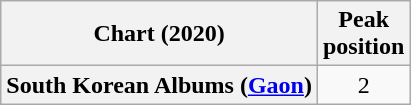<table class="wikitable sortable plainrowheaders" style="text-align:center">
<tr>
<th scope="col">Chart (2020)</th>
<th scope="col">Peak<br>position</th>
</tr>
<tr>
<th scope="row">South Korean Albums (<a href='#'>Gaon</a>)</th>
<td>2</td>
</tr>
</table>
